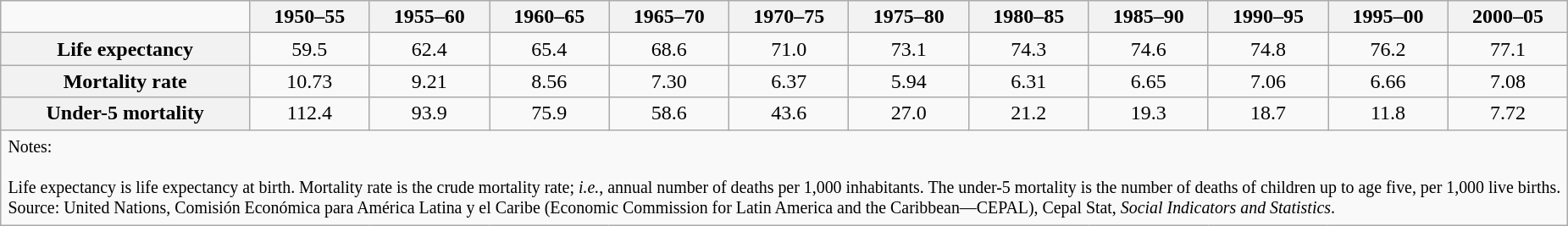<table class="wikitable"  style="text-align:center">
<tr>
<td></td>
<th>1950–55</th>
<th>1955–60</th>
<th>1960–65</th>
<th>1965–70</th>
<th>1970–75</th>
<th>1975–80</th>
<th>1980–85</th>
<th>1985–90</th>
<th>1990–95</th>
<th>1995–00</th>
<th>2000–05</th>
</tr>
<tr>
<th>Life expectancy</th>
<td>59.5</td>
<td>62.4</td>
<td>65.4</td>
<td>68.6</td>
<td>71.0</td>
<td>73.1</td>
<td>74.3</td>
<td>74.6</td>
<td>74.8</td>
<td>76.2</td>
<td>77.1</td>
</tr>
<tr>
<th>Mortality rate</th>
<td>10.73</td>
<td>9.21</td>
<td>8.56</td>
<td>7.30</td>
<td>6.37</td>
<td>5.94</td>
<td>6.31</td>
<td>6.65</td>
<td>7.06</td>
<td>6.66</td>
<td>7.08</td>
</tr>
<tr>
<th>Under-5 mortality</th>
<td>112.4</td>
<td>93.9</td>
<td>75.9</td>
<td>58.6</td>
<td>43.6</td>
<td>27.0</td>
<td>21.2</td>
<td>19.3</td>
<td>18.7</td>
<td>11.8</td>
<td>7.72</td>
</tr>
<tr>
<td colspan=12 style="text-align:left; font-size:83%; padding:0.4em">Notes:<br><br>Life expectancy is life expectancy at birth. Mortality rate is the crude mortality rate; <em>i.e.</em>, annual number of deaths per 1,000 inhabitants. The under-5 mortality is the number of deaths of children up to age five, per 1,000 live births.<br>
Source: United Nations, Comisión Económica para América Latina y el Caribe (Economic Commission for Latin America and the Caribbean—CEPAL), Cepal Stat, <em>Social Indicators and Statistics</em>.</td>
</tr>
</table>
